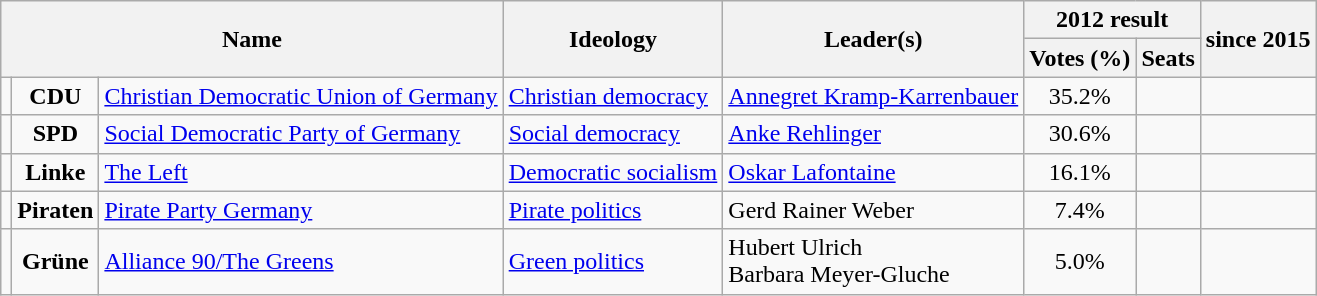<table class="wikitable">
<tr>
<th rowspan=2 colspan=3>Name</th>
<th rowspan=2>Ideology</th>
<th rowspan=2>Leader(s)</th>
<th colspan=2>2012 result</th>
<th rowspan=2>since 2015</th>
</tr>
<tr>
<th>Votes (%)</th>
<th>Seats</th>
</tr>
<tr>
<td bgcolor=></td>
<td align=center><strong>CDU</strong></td>
<td><a href='#'>Christian Democratic Union of Germany</a><br></td>
<td><a href='#'>Christian democracy</a></td>
<td><a href='#'>Annegret Kramp-Karrenbauer</a></td>
<td align=center>35.2%</td>
<td></td>
<td></td>
</tr>
<tr>
<td bgcolor=></td>
<td align=center><strong>SPD</strong></td>
<td><a href='#'>Social Democratic Party of Germany</a><br></td>
<td><a href='#'>Social democracy</a></td>
<td><a href='#'>Anke Rehlinger</a></td>
<td align=center>30.6%</td>
<td></td>
<td></td>
</tr>
<tr>
<td bgcolor=></td>
<td align=center><strong>Linke</strong></td>
<td><a href='#'>The Left</a><br></td>
<td><a href='#'>Democratic socialism</a></td>
<td><a href='#'>Oskar Lafontaine</a></td>
<td align=center>16.1%</td>
<td></td>
<td></td>
</tr>
<tr>
<td bgcolor=></td>
<td align=center><strong>Piraten</strong></td>
<td><a href='#'>Pirate Party Germany</a><br></td>
<td><a href='#'>Pirate politics</a></td>
<td>Gerd Rainer Weber</td>
<td align=center>7.4%</td>
<td></td>
<td></td>
</tr>
<tr>
<td bgcolor=></td>
<td align=center><strong>Grüne</strong></td>
<td><a href='#'>Alliance 90/The Greens</a><br></td>
<td><a href='#'>Green politics</a></td>
<td>Hubert Ulrich<br>Barbara Meyer-Gluche</td>
<td align=center>5.0%</td>
<td></td>
<td></td>
</tr>
</table>
